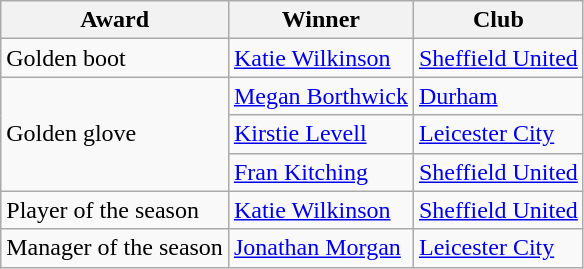<table class="wikitable">
<tr>
<th>Award</th>
<th>Winner</th>
<th>Club</th>
</tr>
<tr>
<td>Golden boot</td>
<td> <a href='#'>Katie Wilkinson</a></td>
<td><a href='#'>Sheffield United</a></td>
</tr>
<tr>
<td rowspan=3>Golden glove</td>
<td> <a href='#'>Megan Borthwick</a></td>
<td><a href='#'>Durham</a></td>
</tr>
<tr>
<td> <a href='#'>Kirstie Levell</a></td>
<td><a href='#'>Leicester City</a></td>
</tr>
<tr>
<td> <a href='#'>Fran Kitching</a></td>
<td><a href='#'>Sheffield United</a></td>
</tr>
<tr>
<td>Player of the season</td>
<td> <a href='#'>Katie Wilkinson</a></td>
<td><a href='#'>Sheffield United</a></td>
</tr>
<tr>
<td>Manager of the season</td>
<td> <a href='#'>Jonathan Morgan</a></td>
<td><a href='#'>Leicester City</a></td>
</tr>
</table>
